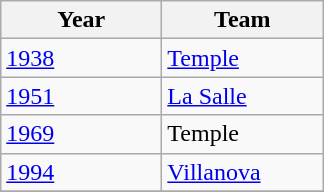<table class="wikitable unsortable" style="text-align: left">
<tr>
<th width="100" class="unsortable">Year</th>
<th width="100" class="unsortable">Team</th>
</tr>
<tr>
<td><a href='#'>1938</a></td>
<td><a href='#'>Temple</a></td>
</tr>
<tr>
<td><a href='#'>1951</a></td>
<td><a href='#'>La Salle</a></td>
</tr>
<tr>
<td><a href='#'>1969</a></td>
<td>Temple</td>
</tr>
<tr>
<td><a href='#'>1994</a></td>
<td><a href='#'>Villanova</a></td>
</tr>
<tr>
</tr>
</table>
